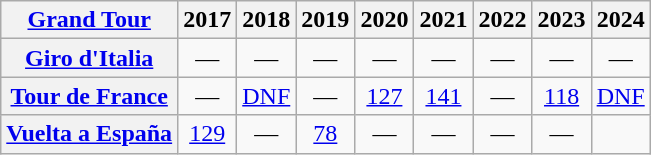<table class="wikitable plainrowheaders">
<tr>
<th scope="col"><a href='#'>Grand Tour</a></th>
<th scope="col">2017</th>
<th scope="col">2018</th>
<th scope="col">2019</th>
<th scope="col">2020</th>
<th scope="col">2021</th>
<th scope="col">2022</th>
<th scope="col">2023</th>
<th scope="col">2024</th>
</tr>
<tr style="text-align:center;">
<th scope="row"> <a href='#'>Giro d'Italia</a></th>
<td>—</td>
<td>—</td>
<td>—</td>
<td>—</td>
<td>—</td>
<td>—</td>
<td>—</td>
<td>—</td>
</tr>
<tr style="text-align:center;">
<th scope="row"> <a href='#'>Tour de France</a></th>
<td>—</td>
<td><a href='#'>DNF</a></td>
<td>—</td>
<td><a href='#'>127</a></td>
<td><a href='#'>141</a></td>
<td>—</td>
<td><a href='#'>118</a></td>
<td><a href='#'>DNF</a></td>
</tr>
<tr style="text-align:center;">
<th scope="row"> <a href='#'>Vuelta a España</a></th>
<td><a href='#'>129</a></td>
<td>—</td>
<td><a href='#'>78</a></td>
<td>—</td>
<td>—</td>
<td>—</td>
<td>—</td>
<td></td>
</tr>
</table>
